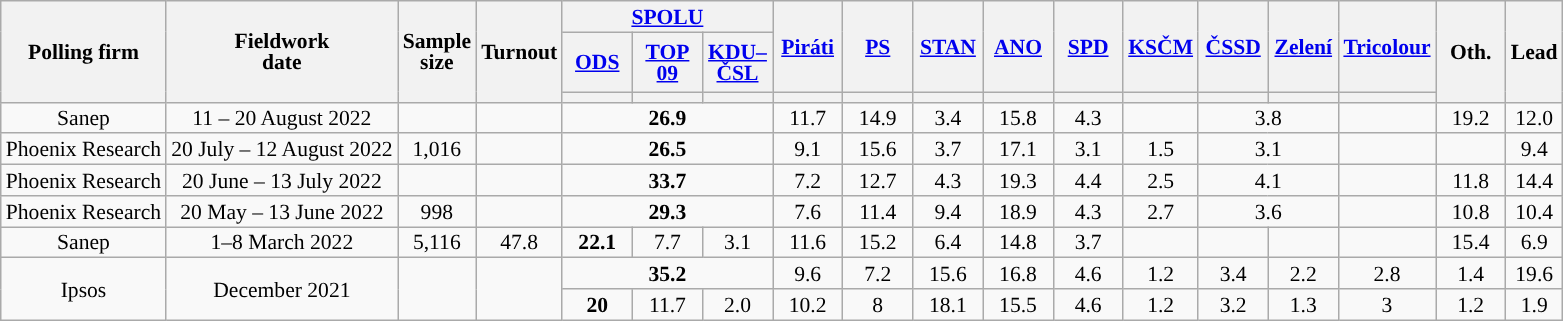<table class="wikitable mw-collapsible sortable" style="text-align:center;font-size:90%;line-height:14px;">
<tr>
<th rowspan="3">Polling firm</th>
<th rowspan="3">Fieldwork<br>date</th>
<th rowspan="3">Sample<br>size</th>
<th rowspan="3">Turnout</th>
<th colspan="3" class="unsortable" style="width:40px;"><a href='#'>SPOLU</a></th>
<th rowspan="2" class="unsortable" style="width:40px;"><a href='#'>Piráti</a></th>
<th rowspan="2" class="unsortable" style="width:40px;"><a href='#'>PS</a></th>
<th rowspan="2" class="unsortable" style="width:40px;"><a href='#'>STAN</a></th>
<th rowspan="2" class="unsortable" style="width:40px;"><a href='#'>ANO</a></th>
<th rowspan="2" class="unsortable" style="width:40px;"><a href='#'>SPD</a></th>
<th rowspan="2" class="unsortable" style="width:40px;"><a href='#'>KSČM</a></th>
<th rowspan="2" class="unsortable" style="width:40px;"><a href='#'>ČSSD</a></th>
<th rowspan="2" class="unsortable" style="width:40px;"><a href='#'>Zelení</a></th>
<th rowspan="2" class="unsortable" style="width:40px;"><a href='#'>Tricolour</a></th>
<th rowspan="3" style="width:40px;">Oth.</th>
<th rowspan="3" style="width:25px;">Lead</th>
</tr>
<tr style="height:40px;">
<th class="unsortable" style="width:40px;"><a href='#'>ODS</a></th>
<th class="unsortable" style="width:40px;"><a href='#'>TOP 09</a></th>
<th class="unsortable" style="width:40px;"><a href='#'>KDU–<br>ČSL</a></th>
</tr>
<tr>
<th class="unsortable" style="color:inherit;background:"></th>
<th class="unsortable" style="color:inherit;background:"></th>
<th class="unsortable" style="color:inherit;background:"></th>
<th class="unsortable" style="color:inherit;background:"></th>
<th class="unsortable" style="color:inherit;background:"></th>
<th class="unsortable" style="color:inherit;background:"></th>
<th class="unsortable" style="color:inherit;background:"></th>
<th class="unsortable" style="color:inherit;background:"></th>
<th class="unsortable" style="color:inherit;background:"></th>
<th class="unsortable" style="color:inherit;background:"></th>
<th class="unsortable" style="color:inherit;background:"></th>
<th class="unsortable" style="color:inherit;background:"></th>
</tr>
<tr>
<td>Sanep</td>
<td>11 – 20 August 2022</td>
<td></td>
<td></td>
<td colspan="3" ><strong>26.9</strong></td>
<td>11.7</td>
<td>14.9</td>
<td>3.4</td>
<td>15.8</td>
<td>4.3</td>
<td></td>
<td colspan="2">3.8</td>
<td></td>
<td>19.2</td>
<td style="background:">12.0</td>
</tr>
<tr>
<td>Phoenix Research</td>
<td>20 July – 12 August 2022</td>
<td>1,016</td>
<td></td>
<td colspan="3" ><strong>26.5</strong></td>
<td>9.1</td>
<td>15.6</td>
<td>3.7</td>
<td>17.1</td>
<td>3.1</td>
<td>1.5</td>
<td colspan="2">3.1</td>
<td></td>
<td></td>
<td style="background:">9.4</td>
</tr>
<tr>
<td>Phoenix Research</td>
<td>20 June – 13 July 2022</td>
<td></td>
<td></td>
<td colspan="3" ><strong>33.7</strong></td>
<td>7.2</td>
<td>12.7</td>
<td>4.3</td>
<td>19.3</td>
<td>4.4</td>
<td>2.5</td>
<td colspan="2">4.1</td>
<td></td>
<td>11.8</td>
<td style="background:">14.4</td>
</tr>
<tr>
<td>Phoenix Research</td>
<td>20 May – 13 June 2022</td>
<td>998</td>
<td></td>
<td colspan="3" ><strong>29.3</strong></td>
<td>7.6</td>
<td>11.4</td>
<td>9.4</td>
<td>18.9</td>
<td>4.3</td>
<td>2.7</td>
<td colspan="2">3.6</td>
<td></td>
<td>10.8</td>
<td style="background:">10.4</td>
</tr>
<tr>
<td>Sanep</td>
<td>1–8 March 2022</td>
<td>5,116</td>
<td>47.8</td>
<td><strong>22.1</strong></td>
<td>7.7</td>
<td>3.1</td>
<td>11.6</td>
<td>15.2</td>
<td>6.4</td>
<td>14.8</td>
<td>3.7</td>
<td></td>
<td></td>
<td></td>
<td></td>
<td>15.4</td>
<td style="background:">6.9</td>
</tr>
<tr>
<td rowspan="2">Ipsos</td>
<td rowspan="2">December 2021</td>
<td rowspan="2"></td>
<td rowspan="2"></td>
<td colspan="3" ><strong>35.2</strong></td>
<td>9.6</td>
<td>7.2</td>
<td>15.6</td>
<td>16.8</td>
<td>4.6</td>
<td>1.2</td>
<td>3.4</td>
<td>2.2</td>
<td>2.8</td>
<td>1.4</td>
<td style="background:">19.6</td>
</tr>
<tr>
<td><strong>20</strong></td>
<td>11.7</td>
<td>2.0</td>
<td>10.2</td>
<td>8</td>
<td>18.1</td>
<td>15.5</td>
<td>4.6</td>
<td>1.2</td>
<td>3.2</td>
<td>1.3</td>
<td>3</td>
<td>1.2</td>
<td style="background:">1.9</td>
</tr>
</table>
